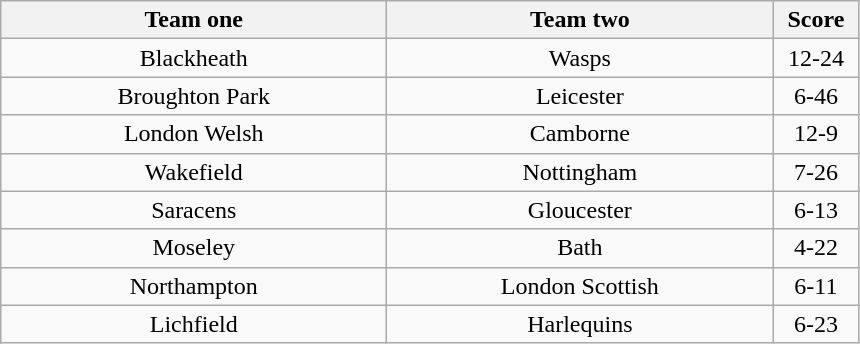<table class="wikitable" style="text-align: center">
<tr>
<th width=250>Team one</th>
<th width=250>Team two</th>
<th width=50>Score</th>
</tr>
<tr>
<td>Blackheath</td>
<td>Wasps</td>
<td>12-24</td>
</tr>
<tr>
<td>Broughton Park</td>
<td>Leicester</td>
<td>6-46</td>
</tr>
<tr>
<td>London Welsh</td>
<td>Camborne</td>
<td>12-9</td>
</tr>
<tr>
<td>Wakefield</td>
<td>Nottingham</td>
<td>7-26</td>
</tr>
<tr>
<td>Saracens</td>
<td>Gloucester</td>
<td>6-13</td>
</tr>
<tr>
<td>Moseley</td>
<td>Bath</td>
<td>4-22</td>
</tr>
<tr>
<td>Northampton</td>
<td>London Scottish</td>
<td>6-11</td>
</tr>
<tr>
<td>Lichfield</td>
<td>Harlequins</td>
<td>6-23</td>
</tr>
</table>
